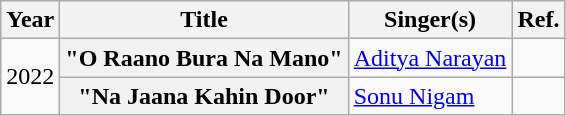<table class="wikitable sortable plainrowheaders">
<tr style="text-align:center;">
<th scope="col">Year</th>
<th scope="col">Title</th>
<th scope="col">Singer(s)</th>
<th class="unsortable" scope="col">Ref.</th>
</tr>
<tr>
<td rowspan="2">2022</td>
<th scope="row">"O Raano Bura Na Mano"</th>
<td><a href='#'>Aditya Narayan</a></td>
<td></td>
</tr>
<tr>
<th scope="row">"Na Jaana Kahin Door"</th>
<td><a href='#'>Sonu Nigam</a></td>
<td></td>
</tr>
</table>
